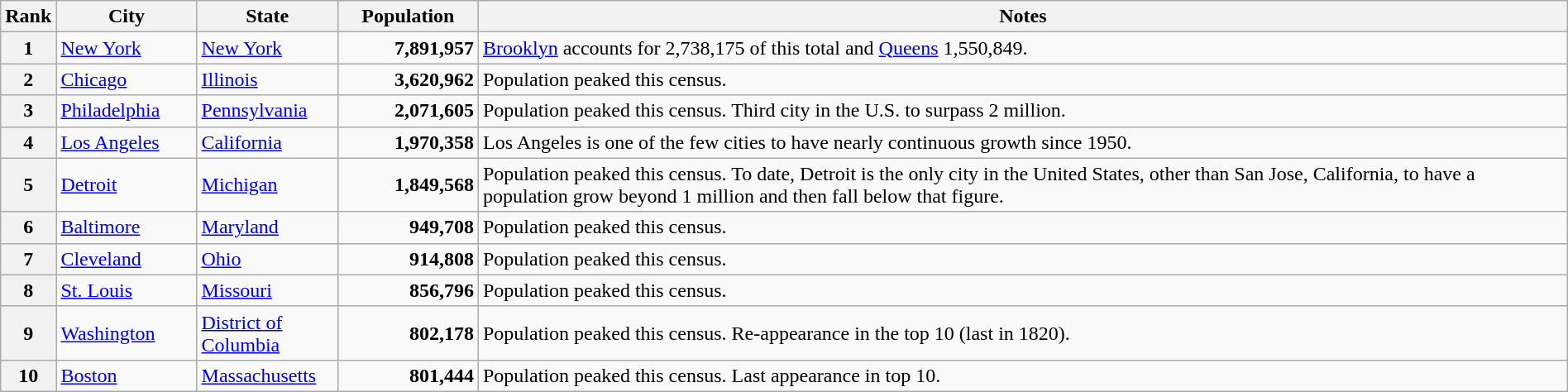<table class="wikitable plainrowheaders" style="width:100%">
<tr>
<th scope="col" style="width:3%;">Rank</th>
<th scope="col" style="width:9%;">City</th>
<th scope="col" style="width:9%;">State</th>
<th scope="col" style="width:9%;">Population</th>
<th scope="col" style="width:70%;">Notes</th>
</tr>
<tr>
<th scope="row">1</th>
<td><a href='#'>New York</a></td>
<td><a href='#'>New York</a></td>
<td align="right"><strong>7,891,957</strong></td>
<td><a href='#'>Brooklyn</a> accounts for 2,738,175 of this total and <a href='#'>Queens</a> 1,550,849.</td>
</tr>
<tr>
<th scope="row">2</th>
<td><a href='#'>Chicago</a></td>
<td><a href='#'>Illinois</a></td>
<td align="right"><strong>3,620,962</strong></td>
<td>Population peaked this census.</td>
</tr>
<tr>
<th scope="row">3</th>
<td><a href='#'>Philadelphia</a></td>
<td><a href='#'>Pennsylvania</a></td>
<td align="right"><strong>2,071,605</strong></td>
<td>Population peaked this census. Third city in the U.S. to surpass 2 million.</td>
</tr>
<tr>
<th scope="row">4</th>
<td><a href='#'>Los Angeles</a></td>
<td><a href='#'>California</a></td>
<td align="right"><strong>1,970,358</strong></td>
<td>Los Angeles is one of the few cities to have nearly continuous growth since 1950.</td>
</tr>
<tr>
<th scope="row">5</th>
<td><a href='#'>Detroit</a></td>
<td><a href='#'>Michigan</a></td>
<td align="right"><strong>1,849,568</strong></td>
<td>Population peaked this census.  To date, Detroit is the only city in the United States, other than San Jose, California, to have a population grow beyond 1 million and then fall below that figure.</td>
</tr>
<tr>
<th scope="row">6</th>
<td><a href='#'>Baltimore</a></td>
<td><a href='#'>Maryland</a></td>
<td align="right"><strong>949,708</strong></td>
<td>Population peaked this census.</td>
</tr>
<tr>
<th scope="row">7</th>
<td><a href='#'>Cleveland</a></td>
<td><a href='#'>Ohio</a></td>
<td align="right"><strong>914,808</strong></td>
<td>Population peaked this census.</td>
</tr>
<tr>
<th scope="row">8</th>
<td><a href='#'>St. Louis</a></td>
<td><a href='#'>Missouri</a></td>
<td align="right"><strong>856,796</strong></td>
<td>Population peaked this census.</td>
</tr>
<tr>
<th scope="row">9</th>
<td><a href='#'>Washington</a></td>
<td><a href='#'>District of Columbia</a></td>
<td align="right"><strong>802,178</strong></td>
<td>Population peaked this census. Re-appearance in the top 10 (last in 1820).</td>
</tr>
<tr>
<th scope="row">10</th>
<td><a href='#'>Boston</a></td>
<td><a href='#'>Massachusetts</a></td>
<td align="right"><strong>801,444</strong></td>
<td>Population peaked this census. Last appearance in top 10.</td>
</tr>
</table>
